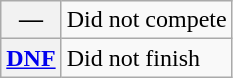<table class="wikitable">
<tr>
<th scope="row">—</th>
<td>Did not compete</td>
</tr>
<tr>
<th scope="row"><a href='#'>DNF</a></th>
<td>Did not finish</td>
</tr>
</table>
